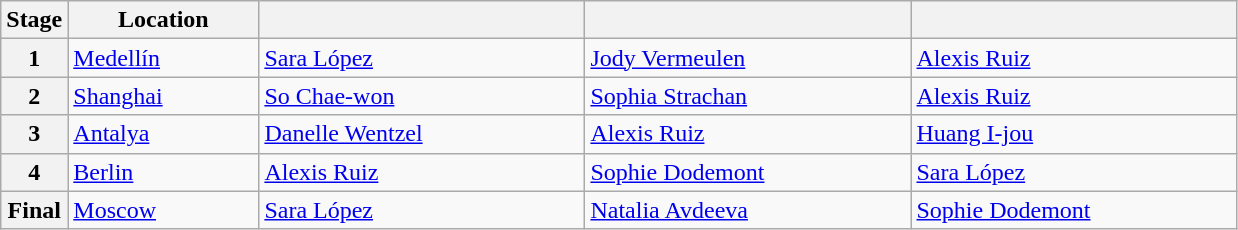<table class="wikitable">
<tr>
<th>Stage</th>
<th width=120>Location</th>
<th width=210></th>
<th width=210></th>
<th width=210></th>
</tr>
<tr>
<th>1</th>
<td> <a href='#'>Medellín</a></td>
<td> <a href='#'>Sara López</a></td>
<td> <a href='#'>Jody Vermeulen</a></td>
<td> <a href='#'>Alexis Ruiz</a></td>
</tr>
<tr>
<th>2</th>
<td> <a href='#'>Shanghai</a></td>
<td> <a href='#'>So Chae-won</a></td>
<td> <a href='#'>Sophia Strachan</a></td>
<td> <a href='#'>Alexis Ruiz</a></td>
</tr>
<tr>
<th>3</th>
<td> <a href='#'>Antalya</a></td>
<td> <a href='#'>Danelle Wentzel</a></td>
<td> <a href='#'>Alexis Ruiz</a></td>
<td> <a href='#'>Huang I-jou</a></td>
</tr>
<tr>
<th>4</th>
<td> <a href='#'>Berlin</a></td>
<td> <a href='#'>Alexis Ruiz</a></td>
<td> <a href='#'>Sophie Dodemont</a></td>
<td> <a href='#'>Sara López</a></td>
</tr>
<tr>
<th>Final</th>
<td> <a href='#'>Moscow</a></td>
<td> <a href='#'>Sara López</a></td>
<td> <a href='#'>Natalia Avdeeva</a></td>
<td> <a href='#'>Sophie Dodemont</a></td>
</tr>
</table>
